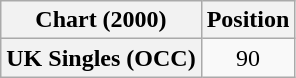<table class="wikitable plainrowheaders" style="text-align:center">
<tr>
<th scope="col">Chart (2000)</th>
<th scope="col">Position</th>
</tr>
<tr>
<th scope="row">UK Singles (OCC)</th>
<td>90</td>
</tr>
</table>
